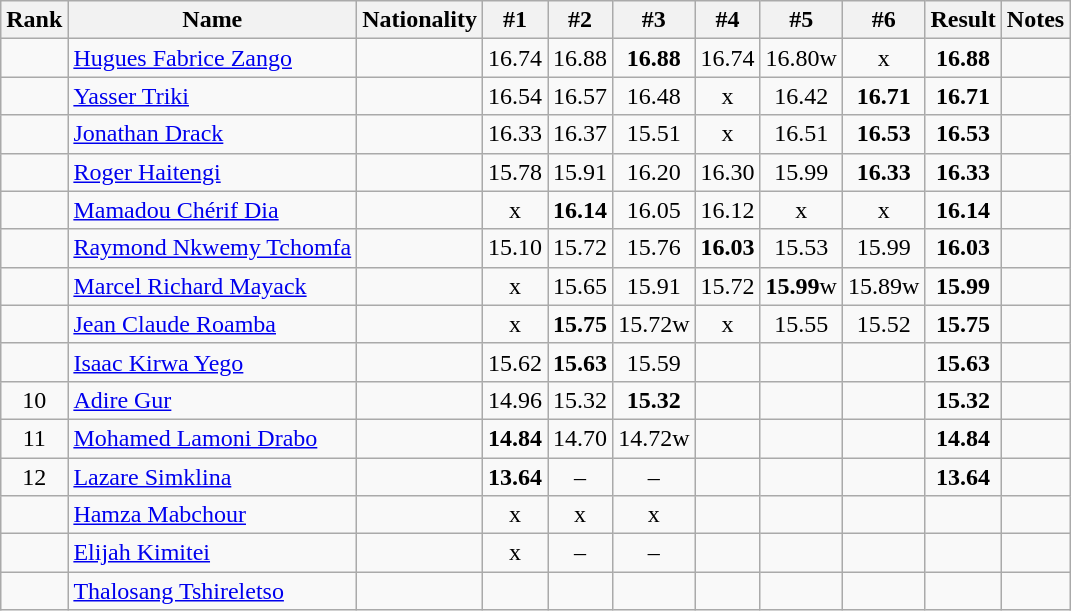<table class="wikitable sortable" style="text-align:center">
<tr>
<th>Rank</th>
<th>Name</th>
<th>Nationality</th>
<th>#1</th>
<th>#2</th>
<th>#3</th>
<th>#4</th>
<th>#5</th>
<th>#6</th>
<th>Result</th>
<th>Notes</th>
</tr>
<tr>
<td></td>
<td align=left><a href='#'>Hugues Fabrice Zango</a></td>
<td align=left></td>
<td>16.74</td>
<td>16.88</td>
<td><strong>16.88</strong></td>
<td>16.74</td>
<td>16.80w</td>
<td>x</td>
<td><strong>16.88</strong></td>
<td></td>
</tr>
<tr>
<td></td>
<td align=left><a href='#'>Yasser Triki</a></td>
<td align=left></td>
<td>16.54</td>
<td>16.57</td>
<td>16.48</td>
<td>x</td>
<td>16.42</td>
<td><strong>16.71</strong></td>
<td><strong>16.71</strong></td>
<td></td>
</tr>
<tr>
<td></td>
<td align=left><a href='#'>Jonathan Drack</a></td>
<td align=left></td>
<td>16.33</td>
<td>16.37</td>
<td>15.51</td>
<td>x</td>
<td>16.51</td>
<td><strong>16.53</strong></td>
<td><strong>16.53</strong></td>
<td></td>
</tr>
<tr>
<td></td>
<td align=left><a href='#'>Roger Haitengi</a></td>
<td align=left></td>
<td>15.78</td>
<td>15.91</td>
<td>16.20</td>
<td>16.30</td>
<td>15.99</td>
<td><strong>16.33</strong></td>
<td><strong>16.33</strong></td>
<td></td>
</tr>
<tr>
<td></td>
<td align=left><a href='#'>Mamadou Chérif Dia</a></td>
<td align=left></td>
<td>x</td>
<td><strong>16.14</strong></td>
<td>16.05</td>
<td>16.12</td>
<td>x</td>
<td>x</td>
<td><strong>16.14</strong></td>
<td></td>
</tr>
<tr>
<td></td>
<td align=left><a href='#'>Raymond Nkwemy Tchomfa</a></td>
<td align=left></td>
<td>15.10</td>
<td>15.72</td>
<td>15.76</td>
<td><strong>16.03</strong></td>
<td>15.53</td>
<td>15.99</td>
<td><strong>16.03</strong></td>
<td></td>
</tr>
<tr>
<td></td>
<td align=left><a href='#'>Marcel Richard Mayack</a></td>
<td align=left></td>
<td>x</td>
<td>15.65</td>
<td>15.91</td>
<td>15.72</td>
<td><strong>15.99</strong>w</td>
<td>15.89w</td>
<td><strong>15.99</strong></td>
<td></td>
</tr>
<tr>
<td></td>
<td align=left><a href='#'>Jean Claude Roamba</a></td>
<td align=left></td>
<td>x</td>
<td><strong>15.75</strong></td>
<td>15.72w</td>
<td>x</td>
<td>15.55</td>
<td>15.52</td>
<td><strong>15.75</strong></td>
<td></td>
</tr>
<tr>
<td></td>
<td align=left><a href='#'>Isaac Kirwa Yego</a></td>
<td align=left></td>
<td>15.62</td>
<td><strong>15.63</strong></td>
<td>15.59</td>
<td></td>
<td></td>
<td></td>
<td><strong>15.63</strong></td>
<td></td>
</tr>
<tr>
<td>10</td>
<td align=left><a href='#'>Adire Gur</a></td>
<td align=left></td>
<td>14.96</td>
<td>15.32</td>
<td><strong>15.32</strong></td>
<td></td>
<td></td>
<td></td>
<td><strong>15.32</strong></td>
<td></td>
</tr>
<tr>
<td>11</td>
<td align=left><a href='#'>Mohamed Lamoni Drabo</a></td>
<td align=left></td>
<td><strong>14.84</strong></td>
<td>14.70</td>
<td>14.72w</td>
<td></td>
<td></td>
<td></td>
<td><strong>14.84</strong></td>
<td></td>
</tr>
<tr>
<td>12</td>
<td align=left><a href='#'>Lazare Simklina</a></td>
<td align=left></td>
<td><strong>13.64</strong></td>
<td>–</td>
<td>–</td>
<td></td>
<td></td>
<td></td>
<td><strong>13.64</strong></td>
<td></td>
</tr>
<tr>
<td></td>
<td align=left><a href='#'>Hamza Mabchour</a></td>
<td align=left></td>
<td>x</td>
<td>x</td>
<td>x</td>
<td></td>
<td></td>
<td></td>
<td><strong></strong></td>
<td></td>
</tr>
<tr>
<td></td>
<td align=left><a href='#'>Elijah Kimitei</a></td>
<td align=left></td>
<td>x</td>
<td>–</td>
<td>–</td>
<td></td>
<td></td>
<td></td>
<td><strong></strong></td>
<td></td>
</tr>
<tr>
<td></td>
<td align=left><a href='#'>Thalosang Tshireletso</a></td>
<td align=left></td>
<td></td>
<td></td>
<td></td>
<td></td>
<td></td>
<td></td>
<td><strong></strong></td>
<td></td>
</tr>
</table>
